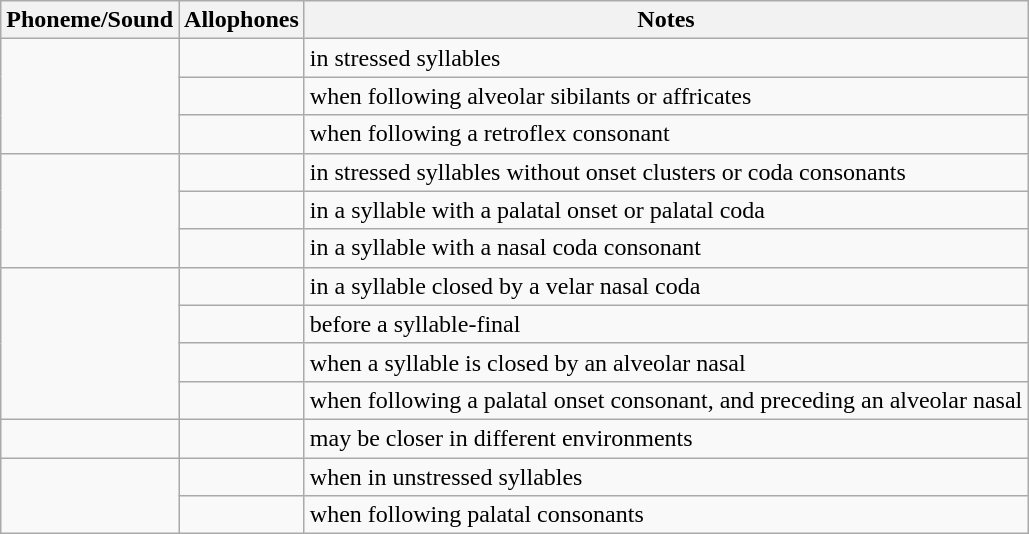<table class="wikitable">
<tr>
<th>Phoneme/Sound</th>
<th>Allophones</th>
<th>Notes</th>
</tr>
<tr>
<td rowspan="3"> </td>
<td></td>
<td>in stressed syllables</td>
</tr>
<tr>
<td></td>
<td>when following alveolar sibilants or affricates</td>
</tr>
<tr>
<td></td>
<td>when following a retroflex consonant</td>
</tr>
<tr>
<td rowspan="3"> </td>
<td></td>
<td>in stressed syllables without onset clusters or coda consonants</td>
</tr>
<tr>
<td></td>
<td>in a syllable with a palatal onset or palatal coda</td>
</tr>
<tr>
<td></td>
<td>in a syllable with a nasal coda consonant</td>
</tr>
<tr>
<td rowspan="4"> </td>
<td></td>
<td>in a syllable closed by a velar nasal coda </td>
</tr>
<tr>
<td></td>
<td>before a syllable-final </td>
</tr>
<tr>
<td></td>
<td>when a syllable is closed by an alveolar nasal </td>
</tr>
<tr>
<td></td>
<td>when following a palatal onset consonant, and preceding an alveolar nasal </td>
</tr>
<tr>
<td> </td>
<td></td>
<td>may be closer in different environments</td>
</tr>
<tr>
<td rowspan="2"> </td>
<td></td>
<td>when in unstressed syllables</td>
</tr>
<tr>
<td></td>
<td>when following palatal consonants</td>
</tr>
</table>
